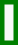<table class="wikitable" style="border: 3px solid green">
<tr>
<td><br></td>
</tr>
</table>
